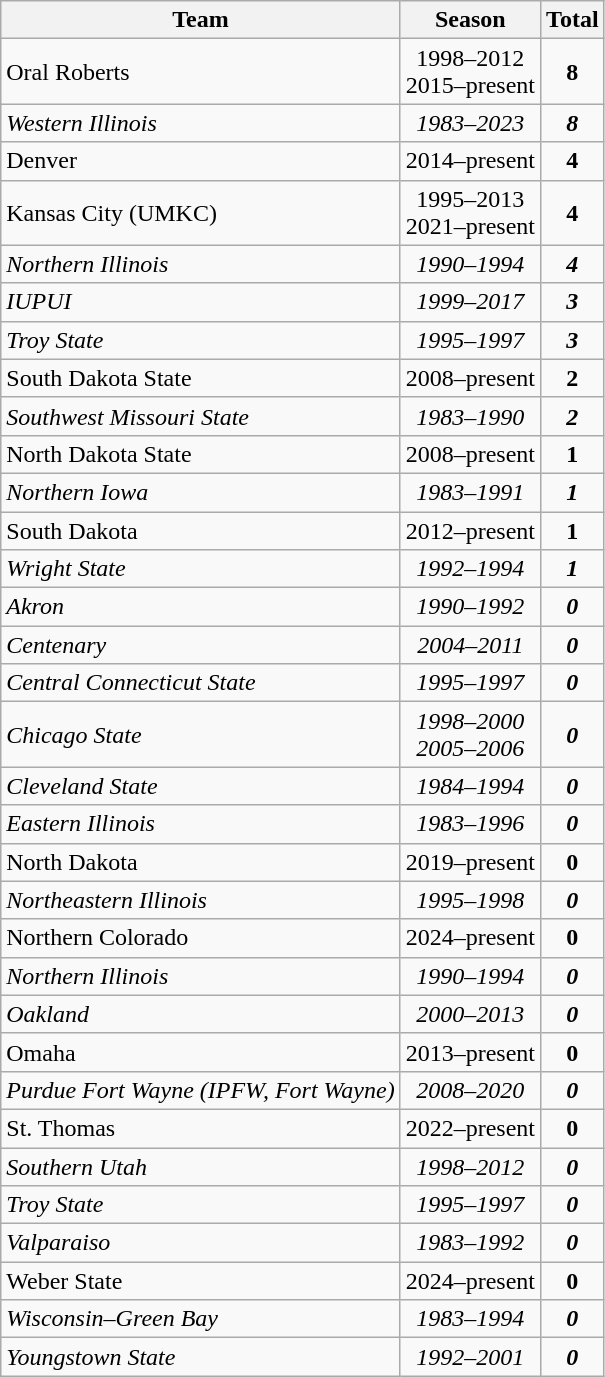<table class="wikitable sortable">
<tr>
<th scope="col">Team</th>
<th scope="col">Season</th>
<th scope="col">Total</th>
</tr>
<tr>
<td>Oral Roberts</td>
<td align=center>1998–2012<br>2015–present</td>
<td align=center><strong>8</strong></td>
</tr>
<tr>
<td><em>Western Illinois</em></td>
<td align=center><em>1983–2023</em></td>
<td align=center><strong><em>8</em></strong></td>
</tr>
<tr>
<td>Denver</td>
<td align=center>2014–present</td>
<td align=center><strong>4</strong></td>
</tr>
<tr>
<td>Kansas City (UMKC)</td>
<td align=center>1995–2013<br>2021–present</td>
<td align=center><strong>4</strong></td>
</tr>
<tr>
<td><em>Northern Illinois</em></td>
<td align=center><em>1990–1994</em></td>
<td align=center><strong><em>4</em></strong></td>
</tr>
<tr>
<td><em>IUPUI</em></td>
<td align=center><em>1999–2017</em></td>
<td align=center><strong><em>3</em></strong></td>
</tr>
<tr>
<td><em>Troy State</em></td>
<td align=center><em>1995–1997</em></td>
<td align=center><strong><em>3</em></strong></td>
</tr>
<tr>
<td>South Dakota State</td>
<td align=center>2008–present</td>
<td align=center><strong>2</strong></td>
</tr>
<tr>
<td><em>Southwest Missouri State</em></td>
<td align=center><em>1983–1990</em></td>
<td align=center><strong><em>2</em></strong></td>
</tr>
<tr>
<td>North Dakota State</td>
<td align=center>2008–present</td>
<td align=center><strong>1</strong></td>
</tr>
<tr>
<td><em>Northern Iowa</em></td>
<td align=center><em>1983–1991</em></td>
<td align=center><strong><em>1</em></strong></td>
</tr>
<tr>
<td>South Dakota</td>
<td align=center>2012–present</td>
<td align=center><strong>1</strong></td>
</tr>
<tr>
<td><em>Wright State</em></td>
<td align=center><em>1992–1994</em></td>
<td align=center><strong><em>1</em></strong></td>
</tr>
<tr>
<td><em>Akron</em></td>
<td align=center><em>1990–1992</em></td>
<td align=center><strong><em>0</em></strong></td>
</tr>
<tr>
<td><em>Centenary</em></td>
<td align=center><em>2004–2011</em></td>
<td align=center><strong><em>0</em></strong></td>
</tr>
<tr>
<td><em>Central Connecticut State</em></td>
<td align=center><em>1995–1997</em></td>
<td align=center><strong><em>0</em></strong></td>
</tr>
<tr>
<td><em>Chicago State</em></td>
<td align=center><em>1998–2000</em><br><em>2005–2006</em></td>
<td align=center><strong><em>0</em></strong></td>
</tr>
<tr>
<td><em>Cleveland State</em></td>
<td align=center><em>1984–1994</em></td>
<td align=center><strong><em>0</em></strong></td>
</tr>
<tr>
<td><em>Eastern Illinois</em></td>
<td align=center><em>1983–1996</em></td>
<td align=center><strong><em>0</em></strong></td>
</tr>
<tr>
<td>North Dakota</td>
<td align=center>2019–present</td>
<td align=center><strong>0</strong></td>
</tr>
<tr>
<td><em>Northeastern Illinois</em></td>
<td align=center><em>1995–1998</em></td>
<td align=center><strong><em>0</em></strong></td>
</tr>
<tr>
<td>Northern Colorado</td>
<td align=center>2024–present</td>
<td align=center><strong>0</strong></td>
</tr>
<tr>
<td><em>Northern Illinois</em></td>
<td align=center><em>1990–1994</em></td>
<td align=center><strong><em>0</em></strong></td>
</tr>
<tr>
<td><em>Oakland</em></td>
<td align=center><em>2000–2013</em></td>
<td align=center><strong><em>0</em></strong></td>
</tr>
<tr>
<td>Omaha</td>
<td align=center>2013–present</td>
<td align=center><strong>0</strong></td>
</tr>
<tr>
<td><em>Purdue Fort Wayne (IPFW, Fort Wayne)</em></td>
<td align=center><em>2008–2020</em></td>
<td align=center><strong><em>0</em></strong></td>
</tr>
<tr>
<td>St. Thomas</td>
<td align=center>2022–present</td>
<td align=center><strong>0</strong></td>
</tr>
<tr>
<td><em>Southern Utah</em></td>
<td align=center><em>1998–2012</em></td>
<td align=center><strong><em>0</em></strong></td>
</tr>
<tr>
<td><em>Troy State</em></td>
<td align=center><em>1995–1997</em></td>
<td align=center><strong><em>0</em></strong></td>
</tr>
<tr>
<td><em>Valparaiso</em></td>
<td align=center><em>1983–1992</em></td>
<td align=center><strong><em>0</em></strong></td>
</tr>
<tr>
<td>Weber State</td>
<td align=center>2024–present</td>
<td align=center><strong>0</strong></td>
</tr>
<tr>
<td><em>Wisconsin–Green Bay</em></td>
<td align=center><em>1983–1994</em></td>
<td align=center><strong><em>0</em></strong></td>
</tr>
<tr>
<td><em>Youngstown State</em></td>
<td align=center><em>1992–2001</em></td>
<td align=center><strong><em>0</em></strong></td>
</tr>
</table>
